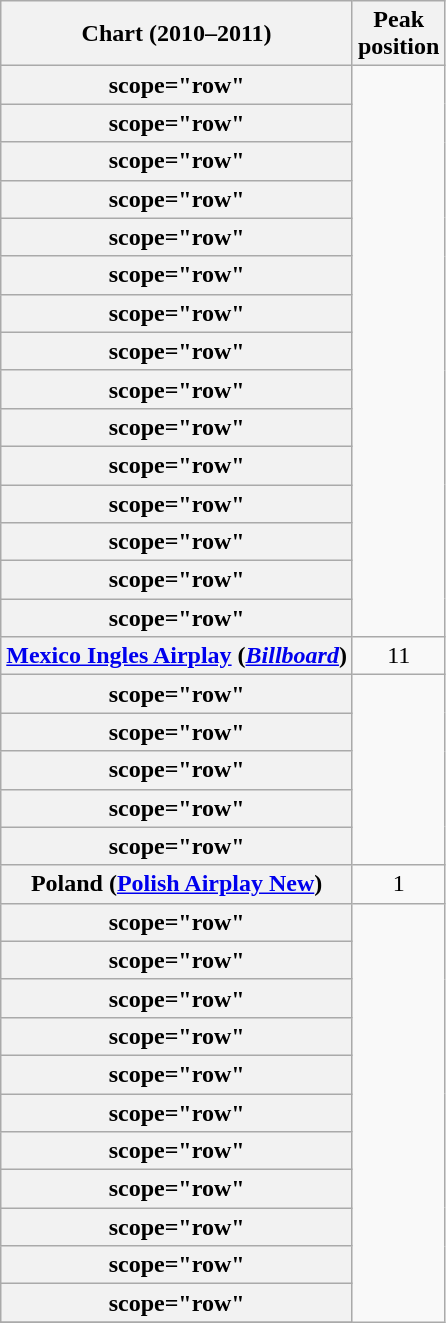<table class="wikitable sortable plainrowheaders">
<tr>
<th scope="col">Chart (2010–2011)</th>
<th scope="col">Peak<br>position</th>
</tr>
<tr>
<th>scope="row"</th>
</tr>
<tr>
<th>scope="row"</th>
</tr>
<tr>
<th>scope="row"</th>
</tr>
<tr>
<th>scope="row"</th>
</tr>
<tr>
<th>scope="row"</th>
</tr>
<tr>
<th>scope="row"</th>
</tr>
<tr>
<th>scope="row"</th>
</tr>
<tr>
<th>scope="row"</th>
</tr>
<tr>
<th>scope="row"</th>
</tr>
<tr>
<th>scope="row"</th>
</tr>
<tr>
<th>scope="row"</th>
</tr>
<tr>
<th>scope="row"</th>
</tr>
<tr>
<th>scope="row"</th>
</tr>
<tr>
<th>scope="row"</th>
</tr>
<tr>
<th>scope="row"</th>
</tr>
<tr>
<th scope="row"><a href='#'>Mexico Ingles Airplay</a> (<em><a href='#'>Billboard</a></em>)</th>
<td align="center">11</td>
</tr>
<tr>
<th>scope="row"</th>
</tr>
<tr>
<th>scope="row"</th>
</tr>
<tr>
<th>scope="row"</th>
</tr>
<tr>
<th>scope="row"</th>
</tr>
<tr>
<th>scope="row"</th>
</tr>
<tr>
<th scope="row">Poland (<a href='#'>Polish Airplay New</a>)</th>
<td align="center">1</td>
</tr>
<tr>
<th>scope="row"</th>
</tr>
<tr>
<th>scope="row"</th>
</tr>
<tr>
<th>scope="row"</th>
</tr>
<tr>
<th>scope="row"</th>
</tr>
<tr>
<th>scope="row"</th>
</tr>
<tr>
<th>scope="row"</th>
</tr>
<tr>
<th>scope="row"</th>
</tr>
<tr>
<th>scope="row"</th>
</tr>
<tr>
<th>scope="row"</th>
</tr>
<tr>
<th>scope="row"</th>
</tr>
<tr>
<th>scope="row"</th>
</tr>
<tr>
</tr>
</table>
